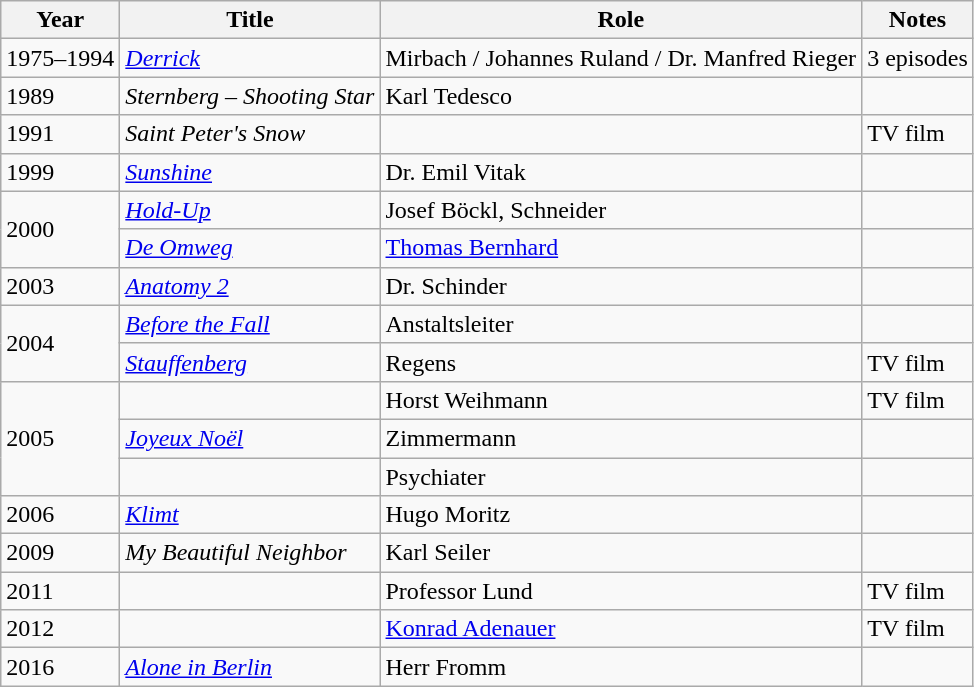<table class="wikitable">
<tr>
<th>Year</th>
<th>Title</th>
<th>Role</th>
<th>Notes</th>
</tr>
<tr>
<td>1975–1994</td>
<td><em><a href='#'>Derrick</a></em></td>
<td>Mirbach / Johannes Ruland / Dr. Manfred Rieger</td>
<td>3 episodes</td>
</tr>
<tr>
<td>1989</td>
<td><em>Sternberg – Shooting Star</em></td>
<td>Karl Tedesco</td>
<td></td>
</tr>
<tr>
<td>1991</td>
<td><em>Saint Peter's Snow</em></td>
<td></td>
<td>TV film</td>
</tr>
<tr>
<td>1999</td>
<td><em><a href='#'>Sunshine</a></em></td>
<td>Dr. Emil Vitak</td>
<td></td>
</tr>
<tr>
<td rowspan=2>2000</td>
<td><em><a href='#'>Hold-Up</a></em></td>
<td>Josef Böckl, Schneider</td>
<td></td>
</tr>
<tr>
<td><em><a href='#'>De Omweg</a></em></td>
<td><a href='#'>Thomas Bernhard</a></td>
<td></td>
</tr>
<tr>
<td>2003</td>
<td><em><a href='#'>Anatomy 2</a></em></td>
<td>Dr. Schinder</td>
<td></td>
</tr>
<tr>
<td rowspan=2>2004</td>
<td><em><a href='#'>Before the Fall</a></em></td>
<td>Anstaltsleiter</td>
<td></td>
</tr>
<tr>
<td><em><a href='#'>Stauffenberg</a></em></td>
<td>Regens</td>
<td>TV film</td>
</tr>
<tr>
<td rowspan=3>2005</td>
<td><em></em></td>
<td>Horst Weihmann</td>
<td>TV film</td>
</tr>
<tr>
<td><em><a href='#'>Joyeux Noël</a></em></td>
<td>Zimmermann</td>
<td></td>
</tr>
<tr>
<td><em></em></td>
<td>Psychiater</td>
<td></td>
</tr>
<tr>
<td>2006</td>
<td><em><a href='#'>Klimt</a></em></td>
<td>Hugo Moritz</td>
<td></td>
</tr>
<tr>
<td>2009</td>
<td><em>My Beautiful Neighbor</em></td>
<td>Karl Seiler</td>
<td></td>
</tr>
<tr>
<td>2011</td>
<td><em></em></td>
<td>Professor Lund</td>
<td>TV film</td>
</tr>
<tr>
<td>2012</td>
<td><em></em></td>
<td><a href='#'>Konrad Adenauer</a></td>
<td>TV film</td>
</tr>
<tr>
<td>2016</td>
<td><em><a href='#'>Alone in Berlin</a></em></td>
<td>Herr Fromm</td>
<td></td>
</tr>
</table>
